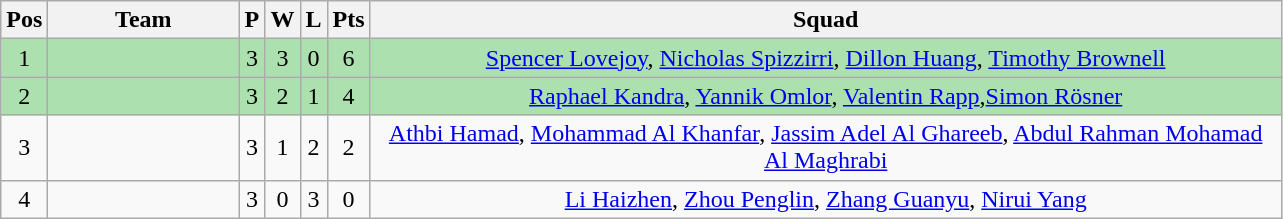<table class="wikitable" style="font-size: 100%">
<tr>
<th width=20>Pos</th>
<th width=120>Team</th>
<th width=10>P</th>
<th width=10>W</th>
<th width=10>L</th>
<th width=20>Pts</th>
<th width=600>Squad</th>
</tr>
<tr align=center style="background:#ACE1AF;">
<td>1</td>
<td align="left"></td>
<td>3</td>
<td>3</td>
<td>0</td>
<td>6</td>
<td><a href='#'>Spencer Lovejoy</a>, <a href='#'>Nicholas Spizzirri</a>, <a href='#'>Dillon Huang</a>, <a href='#'>Timothy Brownell</a></td>
</tr>
<tr align=center style="background:#ACE1AF;">
<td>2</td>
<td align="left"></td>
<td>3</td>
<td>2</td>
<td>1</td>
<td>4</td>
<td><a href='#'>Raphael Kandra</a>, <a href='#'>Yannik Omlor</a>, <a href='#'>Valentin Rapp</a>,<a href='#'>Simon Rösner</a></td>
</tr>
<tr align=center>
<td>3</td>
<td align="left"></td>
<td>3</td>
<td>1</td>
<td>2</td>
<td>2</td>
<td><a href='#'>Athbi Hamad</a>, <a href='#'>Mohammad Al Khanfar</a>, <a href='#'>Jassim Adel Al Ghareeb</a>, <a href='#'>Abdul Rahman Mohamad Al Maghrabi</a></td>
</tr>
<tr align=center>
<td>4</td>
<td align="left"></td>
<td>3</td>
<td>0</td>
<td>3</td>
<td>0</td>
<td><a href='#'>Li Haizhen</a>, <a href='#'>Zhou Penglin</a>, <a href='#'>Zhang Guanyu</a>, <a href='#'>Nirui Yang</a></td>
</tr>
</table>
